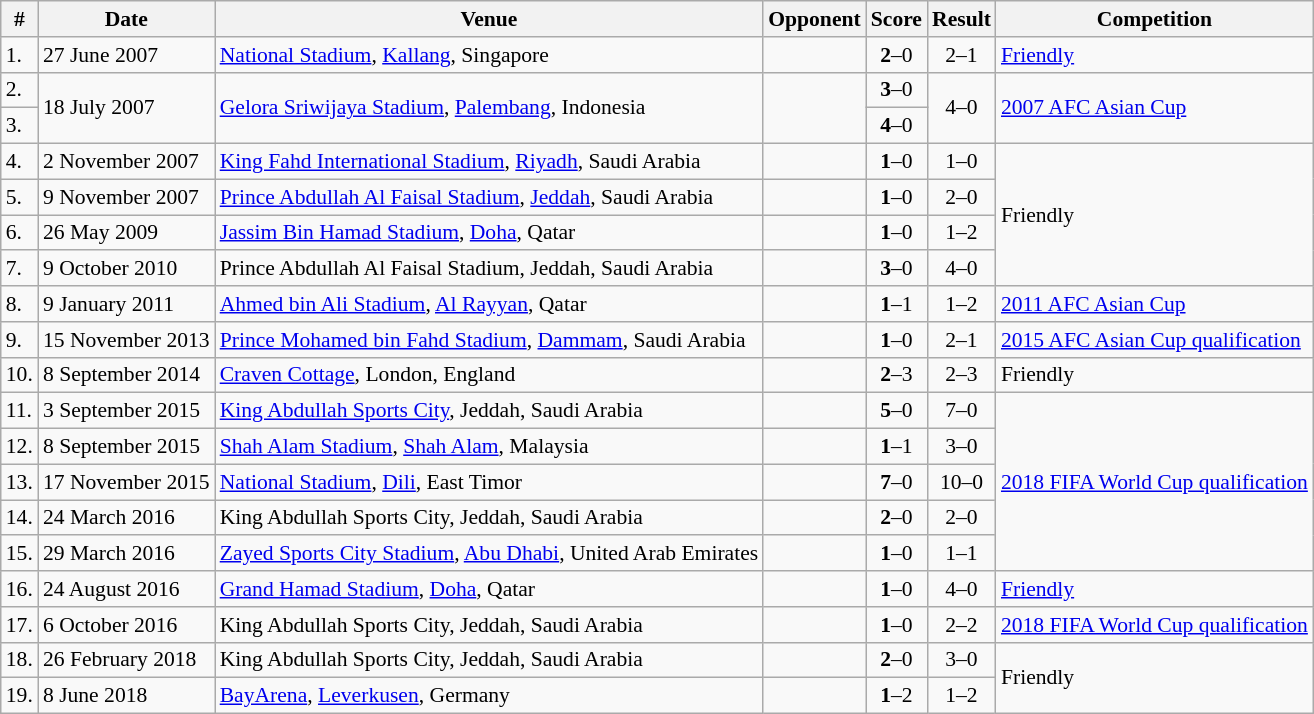<table class="wikitable"  style="font-size:90%">
<tr>
<th>#</th>
<th>Date</th>
<th>Venue</th>
<th>Opponent</th>
<th>Score</th>
<th>Result</th>
<th>Competition</th>
</tr>
<tr>
<td>1.</td>
<td>27 June 2007</td>
<td><a href='#'>National Stadium</a>, <a href='#'>Kallang</a>, Singapore</td>
<td></td>
<td align=center><strong>2</strong>–0</td>
<td align=center>2–1</td>
<td><a href='#'>Friendly</a></td>
</tr>
<tr>
<td>2.</td>
<td rowspan=2>18 July 2007</td>
<td rowspan=2><a href='#'>Gelora Sriwijaya Stadium</a>, <a href='#'>Palembang</a>, Indonesia</td>
<td rowspan=2></td>
<td align=center><strong>3</strong>–0</td>
<td rowspan=2 align=center>4–0</td>
<td rowspan=2><a href='#'>2007 AFC Asian Cup</a></td>
</tr>
<tr>
<td>3.</td>
<td align=center><strong>4</strong>–0</td>
</tr>
<tr>
<td>4.</td>
<td>2 November 2007</td>
<td><a href='#'>King Fahd International Stadium</a>, <a href='#'>Riyadh</a>, Saudi Arabia</td>
<td></td>
<td align=center><strong>1</strong>–0</td>
<td align=center>1–0</td>
<td rowspan=4>Friendly</td>
</tr>
<tr>
<td>5.</td>
<td>9 November 2007</td>
<td><a href='#'>Prince Abdullah Al Faisal Stadium</a>, <a href='#'>Jeddah</a>, Saudi Arabia</td>
<td></td>
<td align=center><strong>1</strong>–0</td>
<td align=center>2–0</td>
</tr>
<tr>
<td>6.</td>
<td>26 May 2009</td>
<td><a href='#'>Jassim Bin Hamad Stadium</a>, <a href='#'>Doha</a>, Qatar</td>
<td></td>
<td align=center><strong>1</strong>–0</td>
<td align=center>1–2</td>
</tr>
<tr>
<td>7.</td>
<td>9 October 2010</td>
<td>Prince Abdullah Al Faisal Stadium, Jeddah, Saudi Arabia</td>
<td></td>
<td align=center><strong>3</strong>–0</td>
<td align=center>4–0</td>
</tr>
<tr>
<td>8.</td>
<td>9 January 2011</td>
<td><a href='#'>Ahmed bin Ali Stadium</a>, <a href='#'>Al Rayyan</a>, Qatar</td>
<td></td>
<td align=center><strong>1</strong>–1</td>
<td align=center>1–2</td>
<td><a href='#'>2011 AFC Asian Cup</a></td>
</tr>
<tr>
<td>9.</td>
<td>15 November 2013</td>
<td><a href='#'>Prince Mohamed bin Fahd Stadium</a>, <a href='#'>Dammam</a>, Saudi Arabia</td>
<td></td>
<td align=center><strong>1</strong>–0</td>
<td align=center>2–1</td>
<td><a href='#'>2015 AFC Asian Cup qualification</a></td>
</tr>
<tr>
<td>10.</td>
<td>8 September 2014</td>
<td><a href='#'>Craven Cottage</a>, London, England</td>
<td></td>
<td align=center><strong>2</strong>–3</td>
<td align=center>2–3</td>
<td>Friendly</td>
</tr>
<tr>
<td>11.</td>
<td>3 September 2015</td>
<td><a href='#'>King Abdullah Sports City</a>, Jeddah, Saudi Arabia</td>
<td></td>
<td align=center><strong>5</strong>–0</td>
<td align=center>7–0</td>
<td rowspan=5><a href='#'>2018 FIFA World Cup qualification</a></td>
</tr>
<tr>
<td>12.</td>
<td>8 September 2015</td>
<td><a href='#'>Shah Alam Stadium</a>, <a href='#'>Shah Alam</a>, Malaysia</td>
<td></td>
<td align=center><strong>1</strong>–1</td>
<td align=center>3–0</td>
</tr>
<tr>
<td>13.</td>
<td>17 November 2015</td>
<td><a href='#'>National Stadium</a>, <a href='#'>Dili</a>, East Timor</td>
<td></td>
<td align=center><strong>7</strong>–0</td>
<td align=center>10–0</td>
</tr>
<tr>
<td>14.</td>
<td>24 March 2016</td>
<td>King Abdullah Sports City, Jeddah, Saudi Arabia</td>
<td></td>
<td align=center><strong>2</strong>–0</td>
<td align=center>2–0</td>
</tr>
<tr>
<td>15.</td>
<td>29 March 2016</td>
<td><a href='#'>Zayed Sports City Stadium</a>, <a href='#'>Abu Dhabi</a>, United Arab Emirates</td>
<td></td>
<td align=center><strong>1</strong>–0</td>
<td align=center>1–1</td>
</tr>
<tr>
<td>16.</td>
<td>24 August 2016</td>
<td><a href='#'>Grand Hamad Stadium</a>, <a href='#'>Doha</a>, Qatar</td>
<td></td>
<td align=center><strong>1</strong>–0</td>
<td align=center>4–0</td>
<td><a href='#'>Friendly</a></td>
</tr>
<tr>
<td>17.</td>
<td>6 October 2016</td>
<td>King Abdullah Sports City, Jeddah, Saudi Arabia</td>
<td></td>
<td align=center><strong>1</strong>–0</td>
<td align=center>2–2</td>
<td><a href='#'>2018 FIFA World Cup qualification</a></td>
</tr>
<tr>
<td>18.</td>
<td>26 February 2018</td>
<td>King Abdullah Sports City, Jeddah, Saudi Arabia</td>
<td></td>
<td align=center><strong>2</strong>–0</td>
<td align=center>3–0</td>
<td rowspan=2>Friendly</td>
</tr>
<tr>
<td>19.</td>
<td>8 June 2018</td>
<td><a href='#'>BayArena</a>, <a href='#'>Leverkusen</a>, Germany</td>
<td></td>
<td align=center><strong>1</strong>–2</td>
<td align=center>1–2</td>
</tr>
</table>
